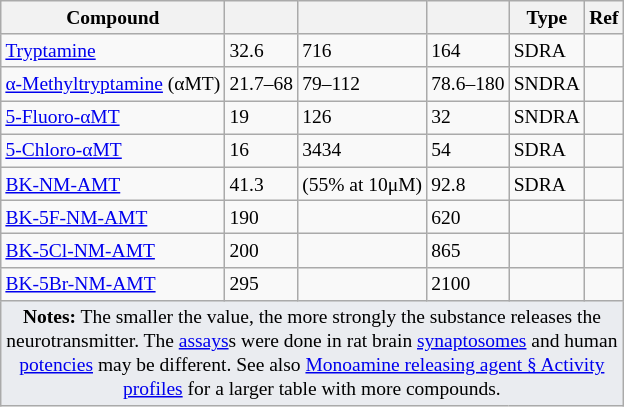<table class="wikitable sortable" style="font-size:small;">
<tr>
<th>Compound</th>
<th data-sort-type="number"></th>
<th data-sort-type="number"></th>
<th data-sort-type="number"></th>
<th>Type</th>
<th>Ref</th>
</tr>
<tr>
<td><a href='#'>Tryptamine</a></td>
<td>32.6</td>
<td>716</td>
<td>164</td>
<td>SDRA</td>
<td></td>
</tr>
<tr>
<td><a href='#'>α-Methyltryptamine</a> (αMT)</td>
<td>21.7–68</td>
<td>79–112</td>
<td>78.6–180</td>
<td>SNDRA</td>
<td></td>
</tr>
<tr>
<td><a href='#'>5-Fluoro-αMT</a></td>
<td>19</td>
<td>126</td>
<td>32</td>
<td>SNDRA</td>
<td></td>
</tr>
<tr>
<td><a href='#'>5-Chloro-αMT</a></td>
<td>16</td>
<td>3434</td>
<td>54</td>
<td>SDRA</td>
<td></td>
</tr>
<tr>
<td><a href='#'>BK-NM-AMT</a></td>
<td>41.3</td>
<td> (55% at 10μM)</td>
<td>92.8</td>
<td>SDRA</td>
<td></td>
</tr>
<tr>
<td><a href='#'>BK-5F-NM-AMT</a></td>
<td>190</td>
<td></td>
<td>620</td>
<td></td>
<td></td>
</tr>
<tr>
<td><a href='#'>BK-5Cl-NM-AMT</a></td>
<td>200</td>
<td></td>
<td>865</td>
<td></td>
<td></td>
</tr>
<tr>
<td><a href='#'>BK-5Br-NM-AMT</a></td>
<td>295</td>
<td></td>
<td>2100</td>
<td></td>
<td></td>
</tr>
<tr class="sortbottom">
<td colspan="7" style="width: 1px; background-color:#eaecf0; text-align: center;"><strong>Notes:</strong> The smaller the value, the more strongly the substance releases the neurotransmitter. The <a href='#'>assays</a>s were done in rat brain <a href='#'>synaptosomes</a> and human <a href='#'>potencies</a> may be different. See also <a href='#'>Monoamine releasing agent § Activity profiles</a> for a larger table with more compounds.</td>
</tr>
</table>
